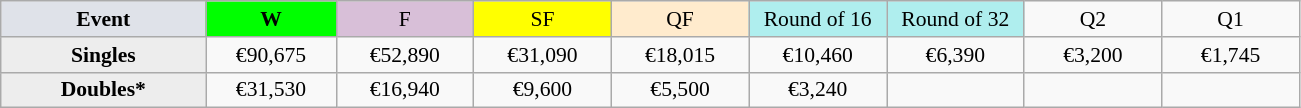<table class=wikitable style=font-size:90%;text-align:center>
<tr>
<td style="width:130px; background:#dfe2e9;"><strong>Event</strong></td>
<td style="width:80px; background:lime;"><strong>W</strong></td>
<td style="width:85px; background:thistle;">F</td>
<td style="width:85px; background:#ff0;">SF</td>
<td style="width:85px; background:#ffebcd;">QF</td>
<td style="width:85px; background:#afeeee;">Round of 16</td>
<td style="width:85px; background:#afeeee;">Round of 32</td>
<td width=85>Q2</td>
<td width=85>Q1</td>
</tr>
<tr>
<td style="background:#ededed;"><strong>Singles</strong></td>
<td>€90,675</td>
<td>€52,890</td>
<td>€31,090</td>
<td>€18,015</td>
<td>€10,460</td>
<td>€6,390</td>
<td>€3,200</td>
<td>€1,745</td>
</tr>
<tr>
<td style="background:#ededed;"><strong>Doubles*</strong></td>
<td>€31,530</td>
<td>€16,940</td>
<td>€9,600</td>
<td>€5,500</td>
<td>€3,240</td>
<td></td>
<td></td>
<td></td>
</tr>
</table>
